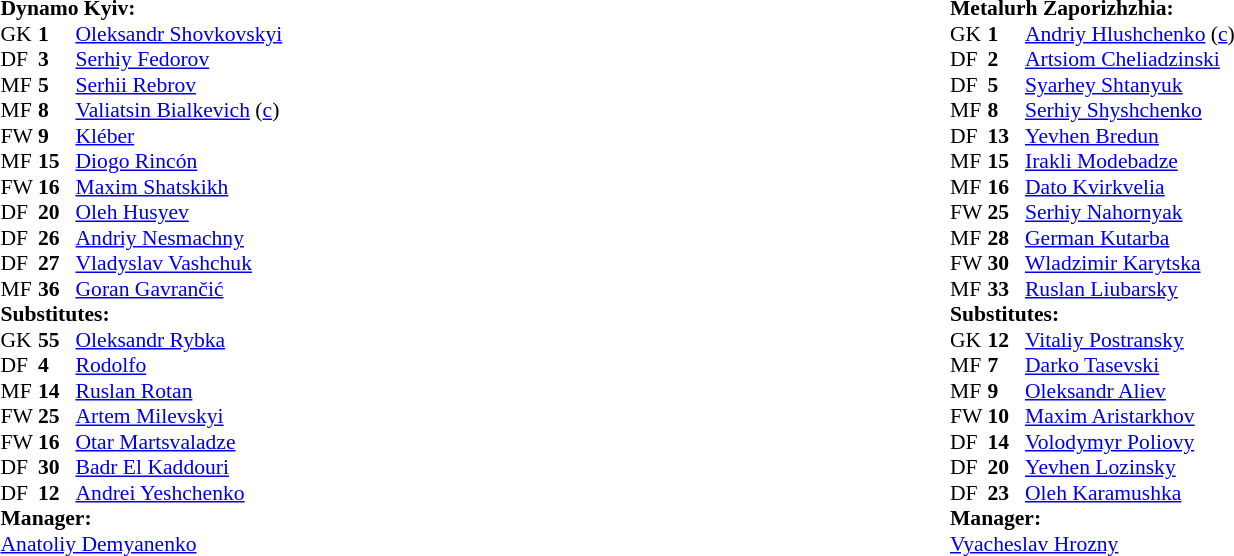<table width="100%">
<tr>
<td valign="top" width="50%"><br><table style="font-size: 90%" cellspacing="0" cellpadding="0" align=left>
<tr>
<td colspan="4"><strong>Dynamo Kyiv:</strong></td>
</tr>
<tr>
<th width="25"></th>
<th width="25"></th>
</tr>
<tr>
<td>GK</td>
<td><strong>1</strong></td>
<td> <a href='#'>Oleksandr Shovkovskyi</a></td>
</tr>
<tr>
<td>DF</td>
<td><strong>3</strong></td>
<td> <a href='#'>Serhiy Fedorov</a></td>
</tr>
<tr>
<td>MF</td>
<td><strong>5</strong></td>
<td> <a href='#'>Serhii Rebrov</a></td>
</tr>
<tr>
<td>MF</td>
<td><strong>8</strong></td>
<td> <a href='#'>Valiatsin Bialkevich</a> (<a href='#'>c</a>)</td>
<td></td>
</tr>
<tr>
<td>FW</td>
<td><strong>9</strong></td>
<td> <a href='#'>Kléber</a></td>
<td></td>
<td></td>
</tr>
<tr>
<td>MF</td>
<td><strong>15</strong></td>
<td> <a href='#'>Diogo Rincón</a></td>
<td></td>
</tr>
<tr>
<td>FW</td>
<td><strong>16</strong></td>
<td> <a href='#'>Maxim Shatskikh</a></td>
<td></td>
</tr>
<tr>
<td>DF</td>
<td><strong>20</strong></td>
<td> <a href='#'>Oleh Husyev</a></td>
<td></td>
</tr>
<tr>
<td>DF</td>
<td><strong>26</strong></td>
<td> <a href='#'>Andriy Nesmachny</a></td>
</tr>
<tr>
<td>DF</td>
<td><strong>27</strong></td>
<td> <a href='#'>Vladyslav Vashchuk</a></td>
</tr>
<tr>
<td>MF</td>
<td><strong>36</strong></td>
<td> <a href='#'>Goran Gavrančić</a></td>
</tr>
<tr>
<td colspan=4><strong>Substitutes:</strong></td>
</tr>
<tr>
<td>GK</td>
<td><strong>55</strong></td>
<td> <a href='#'>Oleksandr Rybka</a></td>
</tr>
<tr>
<td>DF</td>
<td><strong>4</strong></td>
<td> <a href='#'>Rodolfo</a></td>
<td></td>
</tr>
<tr>
<td>MF</td>
<td><strong>14</strong></td>
<td> <a href='#'>Ruslan Rotan</a></td>
<td></td>
</tr>
<tr>
<td>FW</td>
<td><strong>25</strong></td>
<td> <a href='#'>Artem Milevskyi</a></td>
<td></td>
</tr>
<tr>
<td>FW</td>
<td><strong>16</strong></td>
<td> <a href='#'>Otar Martsvaladze</a></td>
</tr>
<tr>
<td>DF</td>
<td><strong>30</strong></td>
<td> <a href='#'>Badr El Kaddouri</a></td>
</tr>
<tr>
<td>DF</td>
<td><strong>12</strong></td>
<td> <a href='#'>Andrei Yeshchenko</a></td>
</tr>
<tr>
<td colspan=4><strong>Manager:</strong></td>
</tr>
<tr>
<td colspan="4"> <a href='#'>Anatoliy Demyanenko</a></td>
</tr>
<tr>
</tr>
</table>
</td>
<td valign="top"></td>
<td valign="top" width="50%"><br><table style="font-size: 90%" cellspacing="0" cellpadding="0" align=left>
<tr>
<td colspan="4"><strong>Metalurh Zaporizhzhia:</strong></td>
</tr>
<tr>
<th width="25"></th>
<th width="25"></th>
</tr>
<tr>
<td>GK</td>
<td><strong>1</strong></td>
<td> <a href='#'>Andriy Hlushchenko</a> (<a href='#'>c</a>)</td>
</tr>
<tr>
<td>DF</td>
<td><strong>2</strong></td>
<td> <a href='#'>Artsiom Cheliadzinski</a></td>
<td></td>
</tr>
<tr>
<td>DF</td>
<td><strong>5</strong></td>
<td> <a href='#'>Syarhey Shtanyuk</a></td>
<td></td>
</tr>
<tr>
<td>MF</td>
<td><strong>8</strong></td>
<td> <a href='#'>Serhiy Shyshchenko</a></td>
<td></td>
</tr>
<tr>
<td>DF</td>
<td><strong>13</strong></td>
<td> <a href='#'>Yevhen Bredun</a></td>
<td></td>
</tr>
<tr>
<td>MF</td>
<td><strong>15</strong></td>
<td> <a href='#'>Irakli Modebadze</a></td>
<td></td>
</tr>
<tr>
<td>MF</td>
<td><strong>16</strong></td>
<td> <a href='#'>Dato Kvirkvelia</a></td>
<td></td>
</tr>
<tr>
<td>FW</td>
<td><strong>25</strong></td>
<td> <a href='#'>Serhiy Nahornyak</a></td>
<td></td>
</tr>
<tr>
<td>MF</td>
<td><strong>28</strong></td>
<td> <a href='#'>German Kutarba</a></td>
<td></td>
</tr>
<tr>
<td>FW</td>
<td><strong>30</strong></td>
<td> <a href='#'>Wladzimir Karytska</a></td>
<td></td>
</tr>
<tr>
<td>MF</td>
<td><strong>33</strong></td>
<td> <a href='#'>Ruslan Liubarsky</a></td>
<td></td>
</tr>
<tr>
<td colspan=4><strong>Substitutes:</strong></td>
</tr>
<tr>
<td>GK</td>
<td><strong>12</strong></td>
<td> <a href='#'>Vitaliy Postransky</a></td>
</tr>
<tr>
<td>MF</td>
<td><strong>7</strong></td>
<td> <a href='#'>Darko Tasevski</a></td>
<td></td>
</tr>
<tr>
<td>MF</td>
<td><strong>9</strong></td>
<td> <a href='#'>Oleksandr Aliev</a></td>
<td></td>
</tr>
<tr>
<td>FW</td>
<td><strong>10</strong></td>
<td> <a href='#'>Maxim Aristarkhov</a></td>
<td></td>
</tr>
<tr>
<td>DF</td>
<td><strong>14</strong></td>
<td> <a href='#'>Volodymyr Poliovy</a></td>
<td></td>
</tr>
<tr>
<td>DF</td>
<td><strong>20</strong></td>
<td> <a href='#'>Yevhen Lozinsky</a></td>
<td></td>
</tr>
<tr>
<td>DF</td>
<td><strong>23</strong></td>
<td> <a href='#'>Oleh Karamushka</a></td>
</tr>
<tr>
<td colspan=4><strong>Manager:</strong></td>
</tr>
<tr>
<td colspan="4"> <a href='#'>Vyacheslav Hrozny</a></td>
</tr>
</table>
</td>
</tr>
</table>
